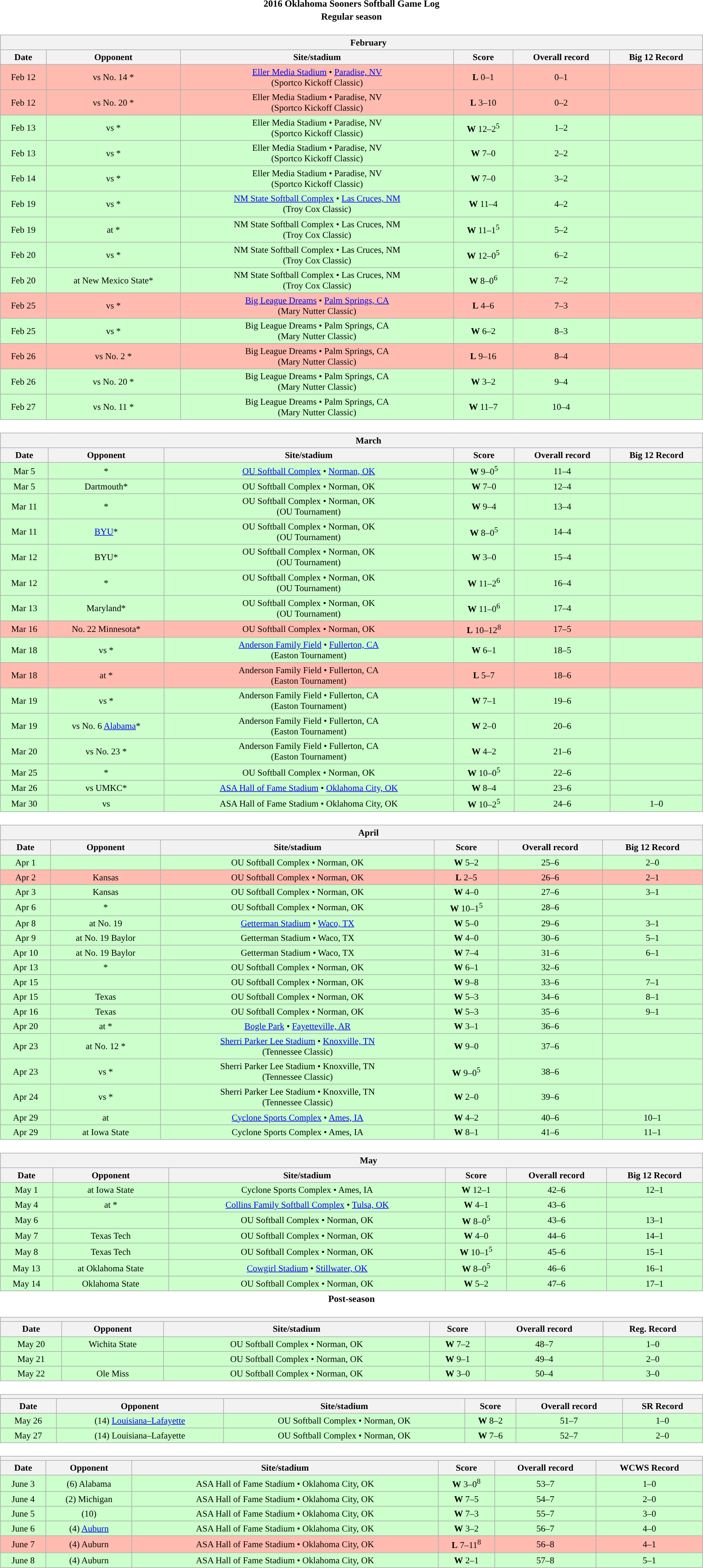<table class="toccolours" width=95% style="margin:1.5em auto; text-align:center;">
<tr>
<th colspan=2>2016 Oklahoma Sooners Softball Game Log</th>
</tr>
<tr>
<th colspan=2>Regular season</th>
</tr>
<tr valign="top">
<td><br><table class="wikitable collapsible collapsed" style="margin:auto; font-size:95%; width:100%">
<tr>
<th colspan=10 style="padding-left:4em;">February</th>
</tr>
<tr>
<th>Date</th>
<th>Opponent</th>
<th>Site/stadium</th>
<th>Score</th>
<th>Overall record</th>
<th>Big 12 Record</th>
</tr>
<tr bgcolor=ffbbb>
<td>Feb 12</td>
<td>vs No. 14 *</td>
<td><a href='#'>Eller Media Stadium</a> • <a href='#'>Paradise, NV</a><br>(Sportco Kickoff Classic)</td>
<td><strong>L</strong> 0–1</td>
<td>0–1</td>
<td></td>
</tr>
<tr bgcolor=ffbbb>
<td>Feb 12</td>
<td>vs No. 20 *</td>
<td>Eller Media Stadium • Paradise, NV<br>(Sportco Kickoff Classic)</td>
<td><strong>L</strong> 3–10</td>
<td>0–2</td>
<td></td>
</tr>
<tr bgcolor=ccffcc>
<td>Feb 13</td>
<td>vs *</td>
<td>Eller Media Stadium • Paradise, NV<br>(Sportco Kickoff Classic)</td>
<td><strong>W</strong> 12–2<sup>5</sup></td>
<td>1–2</td>
<td></td>
</tr>
<tr bgcolor=ccffcc>
<td>Feb 13</td>
<td>vs *</td>
<td>Eller Media Stadium • Paradise, NV<br>(Sportco Kickoff Classic)</td>
<td><strong>W</strong> 7–0</td>
<td>2–2</td>
<td></td>
</tr>
<tr bgcolor=ccffcc>
<td>Feb 14</td>
<td>vs *</td>
<td>Eller Media Stadium • Paradise, NV<br>(Sportco Kickoff Classic)</td>
<td><strong>W</strong> 7–0</td>
<td>3–2</td>
<td></td>
</tr>
<tr bgcolor=ccffcc>
<td>Feb 19</td>
<td>vs *</td>
<td><a href='#'>NM State Softball Complex</a> • <a href='#'>Las Cruces, NM</a><br>(Troy Cox Classic)</td>
<td><strong>W</strong> 11–4</td>
<td>4–2</td>
<td></td>
</tr>
<tr bgcolor=ccffcc>
<td>Feb 19</td>
<td>at *</td>
<td>NM State Softball Complex • Las Cruces, NM<br>(Troy Cox Classic)</td>
<td><strong>W</strong> 11–1<sup>5</sup></td>
<td>5–2</td>
<td></td>
</tr>
<tr bgcolor=ccffcc>
<td>Feb 20</td>
<td>vs *</td>
<td>NM State Softball Complex • Las Cruces, NM<br>(Troy Cox Classic)</td>
<td><strong>W</strong> 12–0<sup>5</sup></td>
<td>6–2</td>
<td></td>
</tr>
<tr bgcolor=ccffcc>
<td>Feb 20</td>
<td>at New Mexico State*</td>
<td>NM State Softball Complex • Las Cruces, NM<br>(Troy Cox Classic)</td>
<td><strong>W</strong> 8–0<sup>6</sup></td>
<td>7–2</td>
<td></td>
</tr>
<tr bgcolor=ffbbb>
<td>Feb 25</td>
<td>vs *</td>
<td><a href='#'>Big League Dreams</a> • <a href='#'>Palm Springs, CA</a><br>(Mary Nutter Classic)</td>
<td><strong>L</strong> 4–6</td>
<td>7–3</td>
<td></td>
</tr>
<tr bgcolor=ccffcc>
<td>Feb 25</td>
<td>vs *</td>
<td>Big League Dreams • Palm Springs, CA<br>(Mary Nutter Classic)</td>
<td><strong>W</strong> 6–2</td>
<td>8–3</td>
<td></td>
</tr>
<tr bgcolor=ffbbb>
<td>Feb 26</td>
<td>vs No. 2 *</td>
<td>Big League Dreams • Palm Springs, CA<br>(Mary Nutter Classic)</td>
<td><strong>L</strong> 9–16</td>
<td>8–4</td>
<td></td>
</tr>
<tr bgcolor=ccffcc>
<td>Feb 26</td>
<td>vs No. 20 *</td>
<td>Big League Dreams • Palm Springs, CA<br>(Mary Nutter Classic)</td>
<td><strong>W</strong> 3–2</td>
<td>9–4</td>
<td></td>
</tr>
<tr bgcolor=ccffcc>
<td>Feb 27</td>
<td>vs No. 11 *</td>
<td>Big League Dreams • Palm Springs, CA<br>(Mary Nutter Classic)</td>
<td><strong>W</strong> 11–7</td>
<td>10–4</td>
<td></td>
</tr>
</table>
</td>
</tr>
<tr>
<td><br><table class="wikitable collapsible collapsed" style="margin:auto; font-size:95%; width:100%">
<tr>
<th colspan=10 style="padding-left:4em;">March</th>
</tr>
<tr>
<th>Date</th>
<th>Opponent</th>
<th>Site/stadium</th>
<th>Score</th>
<th>Overall record</th>
<th>Big 12 Record</th>
</tr>
<tr bgcolor=ccffcc>
<td>Mar 5</td>
<td>*</td>
<td><a href='#'>OU Softball Complex</a> • <a href='#'>Norman, OK</a></td>
<td><strong>W</strong> 9–0<sup>5</sup></td>
<td>11–4</td>
<td></td>
</tr>
<tr bgcolor=ccffcc>
<td>Mar 5</td>
<td>Dartmouth*</td>
<td>OU Softball Complex • Norman, OK</td>
<td><strong>W</strong> 7–0</td>
<td>12–4</td>
<td></td>
</tr>
<tr bgcolor=ccffcc>
<td>Mar 11</td>
<td>*</td>
<td>OU Softball Complex • Norman, OK<br>(OU Tournament)</td>
<td><strong>W</strong> 9–4</td>
<td>13–4</td>
<td></td>
</tr>
<tr bgcolor=ccffcc>
<td>Mar 11</td>
<td><a href='#'>BYU</a>*</td>
<td>OU Softball Complex • Norman, OK<br>(OU Tournament)</td>
<td><strong>W</strong> 8–0<sup>5</sup></td>
<td>14–4</td>
<td></td>
</tr>
<tr bgcolor=ccffcc>
<td>Mar 12</td>
<td>BYU*</td>
<td>OU Softball Complex • Norman, OK<br>(OU Tournament)</td>
<td><strong>W</strong> 3–0</td>
<td>15–4</td>
<td></td>
</tr>
<tr bgcolor=ccffcc>
<td>Mar 12</td>
<td>*</td>
<td>OU Softball Complex • Norman, OK<br>(OU Tournament)</td>
<td><strong>W</strong> 11–2<sup>6</sup></td>
<td>16–4</td>
<td></td>
</tr>
<tr bgcolor=ccffcc>
<td>Mar 13</td>
<td>Maryland*</td>
<td>OU Softball Complex • Norman, OK<br>(OU Tournament)</td>
<td><strong>W</strong> 11–0<sup>6</sup></td>
<td>17–4</td>
<td></td>
</tr>
<tr bgcolor=ffbbb>
<td>Mar 16</td>
<td>No. 22 Minnesota*</td>
<td>OU Softball Complex • Norman, OK</td>
<td><strong>L</strong> 10–12<sup>8</sup></td>
<td>17–5</td>
<td></td>
</tr>
<tr bgcolor=ccffcc>
<td>Mar 18</td>
<td>vs *</td>
<td><a href='#'>Anderson Family Field</a> • <a href='#'>Fullerton, CA</a><br>(Easton Tournament)</td>
<td><strong>W</strong> 6–1</td>
<td>18–5</td>
<td></td>
</tr>
<tr bgcolor=ffbbb>
<td>Mar 18</td>
<td>at *</td>
<td>Anderson Family Field • Fullerton, CA<br>(Easton Tournament)</td>
<td><strong>L</strong> 5–7</td>
<td>18–6</td>
<td></td>
</tr>
<tr bgcolor=ccffcc>
<td>Mar 19</td>
<td>vs *</td>
<td>Anderson Family Field • Fullerton, CA<br>(Easton Tournament)</td>
<td><strong>W</strong> 7–1</td>
<td>19–6</td>
<td></td>
</tr>
<tr bgcolor=ccffcc>
<td>Mar 19</td>
<td>vs No. 6 <a href='#'>Alabama</a>*</td>
<td>Anderson Family Field • Fullerton, CA<br>(Easton Tournament)</td>
<td><strong>W</strong> 2–0</td>
<td>20–6</td>
<td></td>
</tr>
<tr bgcolor=ccffcc>
<td>Mar 20</td>
<td>vs No. 23 *</td>
<td>Anderson Family Field • Fullerton, CA<br>(Easton Tournament)</td>
<td><strong>W</strong> 4–2</td>
<td>21–6</td>
<td></td>
</tr>
<tr bgcolor=ccffcc>
<td>Mar 25</td>
<td>*</td>
<td>OU Softball Complex • Norman, OK</td>
<td><strong>W</strong> 10–0<sup>5</sup></td>
<td>22–6</td>
<td></td>
</tr>
<tr bgcolor=ccffcc>
<td>Mar 26</td>
<td>vs UMKC*</td>
<td><a href='#'>ASA Hall of Fame Stadium</a> • <a href='#'>Oklahoma City, OK</a></td>
<td><strong>W</strong> 8–4</td>
<td>23–6</td>
<td></td>
</tr>
<tr bgcolor=ccffcc>
<td>Mar 30</td>
<td>vs </td>
<td>ASA Hall of Fame Stadium • Oklahoma City, OK</td>
<td><strong>W</strong> 10–2<sup>5</sup></td>
<td>24–6</td>
<td>1–0</td>
</tr>
</table>
</td>
</tr>
<tr>
<td><br><table class="wikitable collapsible collapsed" style="margin:auto; font-size:95%; width:100%">
<tr>
<th colspan=10 style="padding-left:4em;">April</th>
</tr>
<tr>
<th>Date</th>
<th>Opponent</th>
<th>Site/stadium</th>
<th>Score</th>
<th>Overall record</th>
<th>Big 12 Record</th>
</tr>
<tr bgcolor=ccffcc>
<td>Apr 1</td>
<td></td>
<td>OU Softball Complex • Norman, OK</td>
<td><strong>W</strong> 5–2</td>
<td>25–6</td>
<td>2–0</td>
</tr>
<tr bgcolor=ffbbb>
<td>Apr 2</td>
<td>Kansas</td>
<td>OU Softball Complex • Norman, OK</td>
<td><strong>L</strong> 2–5</td>
<td>26–6</td>
<td>2–1</td>
</tr>
<tr bgcolor=ccffcc>
<td>Apr 3</td>
<td>Kansas</td>
<td>OU Softball Complex • Norman, OK</td>
<td><strong>W</strong> 4–0</td>
<td>27–6</td>
<td>3–1</td>
</tr>
<tr bgcolor=ccffcc>
<td>Apr 6</td>
<td>*</td>
<td>OU Softball Complex • Norman, OK</td>
<td><strong>W</strong> 10–1<sup>5</sup></td>
<td>28–6</td>
<td></td>
</tr>
<tr bgcolor=ccffcc>
<td>Apr 8</td>
<td>at No. 19 </td>
<td><a href='#'>Getterman Stadium</a> • <a href='#'>Waco, TX</a></td>
<td><strong>W</strong> 5–0</td>
<td>29–6</td>
<td>3–1</td>
</tr>
<tr bgcolor=ccffcc>
<td>Apr 9</td>
<td>at No. 19 Baylor</td>
<td>Getterman Stadium • Waco, TX</td>
<td><strong>W</strong> 4–0</td>
<td>30–6</td>
<td>5–1</td>
</tr>
<tr bgcolor=ccffcc>
<td>Apr 10</td>
<td>at No. 19 Baylor</td>
<td>Getterman Stadium • Waco, TX</td>
<td><strong>W</strong> 7–4</td>
<td>31–6</td>
<td>6–1</td>
</tr>
<tr bgcolor=ccffcc>
<td>Apr 13</td>
<td>*</td>
<td>OU Softball Complex • Norman, OK</td>
<td><strong>W</strong> 6–1</td>
<td>32–6</td>
<td></td>
</tr>
<tr bgcolor=ccffcc>
<td>Apr 15</td>
<td></td>
<td>OU Softball Complex • Norman, OK</td>
<td><strong>W</strong> 9–8</td>
<td>33–6</td>
<td>7–1</td>
</tr>
<tr bgcolor=ccffcc>
<td>Apr 15</td>
<td>Texas</td>
<td>OU Softball Complex • Norman, OK</td>
<td><strong>W</strong> 5–3</td>
<td>34–6</td>
<td>8–1</td>
</tr>
<tr bgcolor=ccffcc>
<td>Apr 16</td>
<td>Texas</td>
<td>OU Softball Complex • Norman, OK</td>
<td><strong>W</strong> 5–3</td>
<td>35–6</td>
<td>9–1</td>
</tr>
<tr bgcolor=ccffcc>
<td>Apr 20</td>
<td>at *</td>
<td><a href='#'>Bogle Park</a> • <a href='#'>Fayetteville, AR</a></td>
<td><strong>W</strong> 3–1</td>
<td>36–6</td>
<td></td>
</tr>
<tr bgcolor=ccffcc>
<td>Apr 23</td>
<td>at No. 12 *</td>
<td><a href='#'>Sherri Parker Lee Stadium</a> • <a href='#'>Knoxville, TN</a><br>(Tennessee Classic)</td>
<td><strong>W</strong> 9–0</td>
<td>37–6</td>
<td></td>
</tr>
<tr bgcolor=ccffcc>
<td>Apr 23</td>
<td>vs *</td>
<td>Sherri Parker Lee Stadium • Knoxville, TN<br>(Tennessee Classic)</td>
<td><strong>W</strong> 9–0<sup>5</sup></td>
<td>38–6</td>
<td></td>
</tr>
<tr bgcolor=ccffcc>
<td>Apr 24</td>
<td>vs *</td>
<td>Sherri Parker Lee Stadium • Knoxville, TN<br>(Tennessee Classic)</td>
<td><strong>W</strong> 2–0</td>
<td>39–6</td>
<td></td>
</tr>
<tr bgcolor=ccffcc>
<td>Apr 29</td>
<td>at </td>
<td><a href='#'>Cyclone Sports Complex</a> • <a href='#'>Ames, IA</a></td>
<td><strong>W</strong> 4–2</td>
<td>40–6</td>
<td>10–1</td>
</tr>
<tr bgcolor=ccffcc>
<td>Apr 29</td>
<td>at Iowa State</td>
<td>Cyclone Sports Complex • Ames, IA</td>
<td><strong>W</strong> 8–1</td>
<td>41–6</td>
<td>11–1</td>
</tr>
</table>
</td>
</tr>
<tr>
<td><br><table class="wikitable collapsible collapsed" style="margin:auto; font-size:95%; width:100%">
<tr>
<th colspan=10 style="padding-left:4em;">May</th>
</tr>
<tr>
<th>Date</th>
<th>Opponent</th>
<th>Site/stadium</th>
<th>Score</th>
<th>Overall record</th>
<th>Big 12 Record</th>
</tr>
<tr bgcolor=ccffcc>
<td>May 1</td>
<td>at Iowa State</td>
<td>Cyclone Sports Complex • Ames, IA</td>
<td><strong>W</strong> 12–1</td>
<td>42–6</td>
<td>12–1</td>
</tr>
<tr bgcolor=ccffcc>
<td>May 4</td>
<td>at *</td>
<td><a href='#'>Collins Family Softball Complex</a> • <a href='#'>Tulsa, OK</a></td>
<td><strong>W</strong> 4–1</td>
<td>43–6</td>
<td></td>
</tr>
<tr bgcolor=ccffcc>
<td>May 6</td>
<td></td>
<td>OU Softball Complex • Norman, OK</td>
<td><strong>W</strong> 8–0<sup>5</sup></td>
<td>43–6</td>
<td>13–1</td>
</tr>
<tr bgcolor=ccffcc>
<td>May 7</td>
<td>Texas Tech</td>
<td>OU Softball Complex • Norman, OK</td>
<td><strong>W</strong> 4–0</td>
<td>44–6</td>
<td>14–1</td>
</tr>
<tr bgcolor=ccffcc>
<td>May 8</td>
<td>Texas Tech</td>
<td>OU Softball Complex • Norman, OK</td>
<td><strong>W</strong> 10–1<sup>5</sup></td>
<td>45–6</td>
<td>15–1</td>
</tr>
<tr bgcolor=ccffcc>
<td>May 13</td>
<td>at Oklahoma State</td>
<td><a href='#'>Cowgirl Stadium</a> • <a href='#'>Stillwater, OK</a></td>
<td><strong>W</strong> 8–0<sup>5</sup></td>
<td>46–6</td>
<td>16–1</td>
</tr>
<tr bgcolor=ccffcc>
<td>May 14</td>
<td>Oklahoma State</td>
<td>OU Softball Complex • Norman, OK</td>
<td><strong>W</strong> 5–2</td>
<td>47–6</td>
<td>17–1</td>
</tr>
</table>
</td>
</tr>
<tr>
<th colspan=2>Post-season</th>
</tr>
<tr>
<td><br><table class="wikitable collapsible collapsed" style="margin:auto; font-size:95%; width:100%">
<tr>
<th colspan=10 style="padding-left:4em;"></th>
</tr>
<tr>
<th>Date</th>
<th>Opponent</th>
<th>Site/stadium</th>
<th>Score</th>
<th>Overall record</th>
<th>Reg. Record</th>
</tr>
<tr bgcolor=ccffcc>
<td>May 20</td>
<td>Wichita State</td>
<td>OU Softball Complex • Norman, OK</td>
<td><strong>W</strong> 7–2</td>
<td>48–7</td>
<td>1–0</td>
</tr>
<tr bgcolor=ccffcc>
<td>May 21</td>
<td></td>
<td>OU Softball Complex • Norman, OK</td>
<td><strong>W</strong> 9–1</td>
<td>49–4</td>
<td>2–0</td>
</tr>
<tr bgcolor=ccffcc>
<td>May 22</td>
<td>Ole Miss</td>
<td>OU Softball Complex • Norman, OK</td>
<td><strong>W</strong> 3–0</td>
<td>50–4</td>
<td>3–0</td>
</tr>
</table>
</td>
</tr>
<tr>
<td><br><table class="wikitable collapsible collapsed" style="margin:auto; font-size:95%; width:100%">
<tr>
<th colspan=10 style="padding-left:4em;"></th>
</tr>
<tr>
<th>Date</th>
<th>Opponent</th>
<th>Site/stadium</th>
<th>Score</th>
<th>Overall record</th>
<th>SR Record</th>
</tr>
<tr bgcolor=ccffcc>
<td>May 26</td>
<td>(14) <a href='#'>Louisiana–Lafayette</a></td>
<td>OU Softball Complex • Norman, OK</td>
<td><strong>W</strong> 8–2</td>
<td>51–7</td>
<td>1–0</td>
</tr>
<tr bgcolor=ccffcc>
<td>May 27</td>
<td>(14) Louisiana–Lafayette</td>
<td>OU Softball Complex • Norman, OK</td>
<td><strong>W</strong> 7–6</td>
<td>52–7</td>
<td>2–0</td>
</tr>
</table>
</td>
</tr>
<tr>
<td><br><table class="wikitable collapsible collapsed" style="margin:auto; font-size:95%; width:100%">
<tr>
<th colspan=10 style="padding-left:4em;"></th>
</tr>
<tr>
<th>Date</th>
<th>Opponent</th>
<th>Site/stadium</th>
<th>Score</th>
<th>Overall record</th>
<th>WCWS Record</th>
</tr>
<tr bgcolor=ccffcc>
<td>June 3</td>
<td>(6) Alabama</td>
<td>ASA Hall of Fame Stadium • Oklahoma City, OK</td>
<td><strong>W</strong> 3–0<sup>8</sup></td>
<td>53–7</td>
<td>1–0</td>
</tr>
<tr bgcolor=ccffcc>
<td>June 4</td>
<td>(2) Michigan</td>
<td>ASA Hall of Fame Stadium • Oklahoma City, OK</td>
<td><strong>W</strong> 7–5</td>
<td>54–7</td>
<td>2–0</td>
</tr>
<tr bgcolor=ccffcc>
<td>June 5</td>
<td>(10) </td>
<td>ASA Hall of Fame Stadium • Oklahoma City, OK</td>
<td><strong>W</strong> 7–3</td>
<td>55–7</td>
<td>3–0</td>
</tr>
<tr bgcolor=ccffcc>
<td>June 6</td>
<td>(4) <a href='#'>Auburn</a></td>
<td>ASA Hall of Fame Stadium • Oklahoma City, OK</td>
<td><strong>W</strong> 3–2</td>
<td>56–7</td>
<td>4–0</td>
</tr>
<tr bgcolor=ffbbb>
<td>June 7</td>
<td>(4) Auburn</td>
<td>ASA Hall of Fame Stadium • Oklahoma City, OK</td>
<td><strong>L</strong> 7–11<sup>8</sup></td>
<td>56–8</td>
<td>4–1</td>
</tr>
<tr bgcolor=ccffcc>
<td>June 8</td>
<td>(4) Auburn</td>
<td>ASA Hall of Fame Stadium • Oklahoma City, OK</td>
<td><strong>W</strong> 2–1</td>
<td>57–8</td>
<td>5–1</td>
</tr>
</table>
</td>
</tr>
</table>
